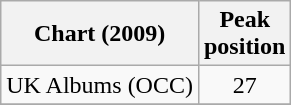<table class="wikitable">
<tr>
<th align="left">Chart (2009)</th>
<th align="left">Peak<br>position</th>
</tr>
<tr>
<td align="left">UK Albums (OCC)</td>
<td style="text-align:center;">27</td>
</tr>
<tr>
</tr>
</table>
